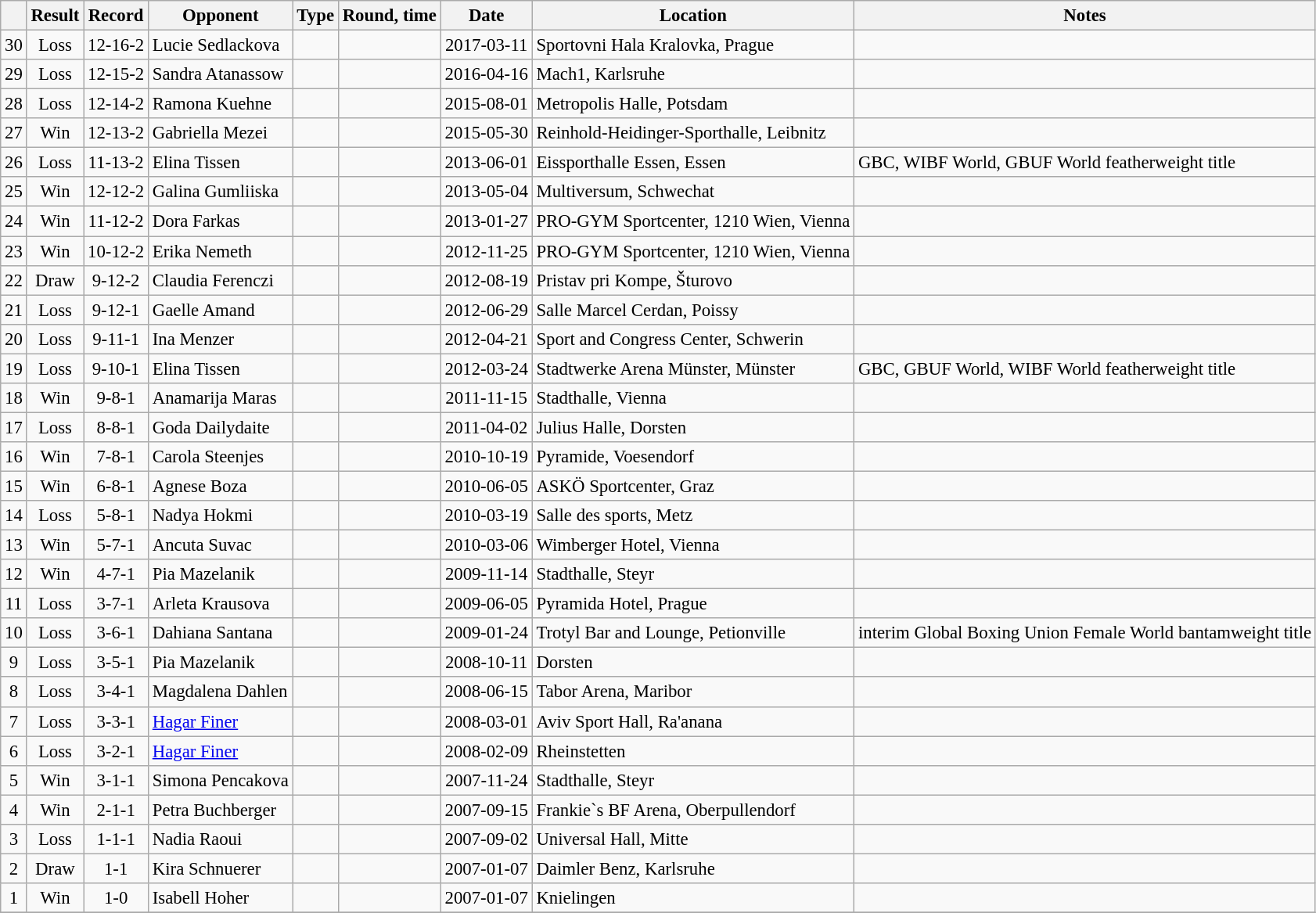<table class="wikitable" style="text-align:center; font-size:95%">
<tr>
<th></th>
<th>Result</th>
<th>Record</th>
<th>Opponent</th>
<th>Type</th>
<th>Round, time</th>
<th>Date</th>
<th>Location</th>
<th>Notes</th>
</tr>
<tr>
<td>30</td>
<td>Loss</td>
<td>12-16-2</td>
<td style="text-align:left;">Lucie Sedlackova</td>
<td></td>
<td></td>
<td>2017-03-11</td>
<td style="text-align:left;">Sportovni Hala Kralovka, Prague </td>
<td style="text-align:left;"></td>
</tr>
<tr>
<td>29</td>
<td>Loss</td>
<td>12-15-2</td>
<td style="text-align:left;">Sandra Atanassow</td>
<td></td>
<td></td>
<td>2016-04-16</td>
<td style="text-align:left;">Mach1, Karlsruhe </td>
<td style="text-align:left;"></td>
</tr>
<tr>
<td>28</td>
<td>Loss</td>
<td>12-14-2</td>
<td style="text-align:left;">Ramona Kuehne</td>
<td></td>
<td></td>
<td>2015-08-01</td>
<td style="text-align:left;">Metropolis Halle, Potsdam </td>
<td style="text-align:left;"></td>
</tr>
<tr>
<td>27</td>
<td>Win</td>
<td>12-13-2</td>
<td style="text-align:left;">Gabriella Mezei</td>
<td></td>
<td></td>
<td>2015-05-30</td>
<td style="text-align:left;">Reinhold-Heidinger-Sporthalle, Leibnitz </td>
<td style="text-align:left;"></td>
</tr>
<tr>
<td>26</td>
<td>Loss</td>
<td>11-13-2</td>
<td style="text-align:left;">Elina Tissen</td>
<td></td>
<td></td>
<td>2013-06-01</td>
<td style="text-align:left;">Eissporthalle Essen, Essen </td>
<td style="text-align:left;">GBC, WIBF World, GBUF World featherweight title</td>
</tr>
<tr>
<td>25</td>
<td>Win</td>
<td>12-12-2</td>
<td style="text-align:left;">Galina Gumliiska</td>
<td></td>
<td></td>
<td>2013-05-04</td>
<td style="text-align:left;">Multiversum, Schwechat </td>
<td style="text-align:left;"></td>
</tr>
<tr>
<td>24</td>
<td>Win</td>
<td>11-12-2</td>
<td style="text-align:left;">Dora Farkas</td>
<td></td>
<td></td>
<td>2013-01-27</td>
<td style="text-align:left;">PRO-GYM Sportcenter, 1210 Wien, Vienna </td>
<td style="text-align:left;"></td>
</tr>
<tr>
<td>23</td>
<td>Win</td>
<td>10-12-2</td>
<td style="text-align:left;">Erika Nemeth</td>
<td></td>
<td></td>
<td>2012-11-25</td>
<td style="text-align:left;">PRO-GYM Sportcenter, 1210 Wien, Vienna </td>
<td style="text-align:left;"></td>
</tr>
<tr>
<td>22</td>
<td>Draw</td>
<td>9-12-2</td>
<td style="text-align:left;">Claudia Ferenczi</td>
<td></td>
<td></td>
<td>2012-08-19</td>
<td style="text-align:left;">Pristav pri Kompe, Šturovo </td>
<td style="text-align:left;"></td>
</tr>
<tr>
<td>21</td>
<td>Loss</td>
<td>9-12-1</td>
<td style="text-align:left;">Gaelle Amand</td>
<td></td>
<td></td>
<td>2012-06-29</td>
<td style="text-align:left;">Salle Marcel Cerdan, Poissy </td>
<td style="text-align:left;"></td>
</tr>
<tr>
<td>20</td>
<td>Loss</td>
<td>9-11-1</td>
<td style="text-align:left;">Ina Menzer</td>
<td></td>
<td></td>
<td>2012-04-21</td>
<td style="text-align:left;">Sport and Congress Center, Schwerin </td>
<td style="text-align:left;"></td>
</tr>
<tr>
<td>19</td>
<td>Loss</td>
<td>9-10-1</td>
<td style="text-align:left;">Elina Tissen</td>
<td></td>
<td></td>
<td>2012-03-24</td>
<td style="text-align:left;">Stadtwerke Arena Münster, Münster </td>
<td style="text-align:left;">GBC, GBUF World, WIBF World featherweight title</td>
</tr>
<tr>
<td>18</td>
<td>Win</td>
<td>9-8-1</td>
<td style="text-align:left;">Anamarija Maras</td>
<td></td>
<td></td>
<td>2011-11-15</td>
<td style="text-align:left;">Stadthalle, Vienna </td>
<td style="text-align:left;"></td>
</tr>
<tr>
<td>17</td>
<td>Loss</td>
<td>8-8-1</td>
<td style="text-align:left;">Goda Dailydaite</td>
<td></td>
<td></td>
<td>2011-04-02</td>
<td style="text-align:left;">Julius Halle, Dorsten </td>
<td style="text-align:left;"></td>
</tr>
<tr>
<td>16</td>
<td>Win</td>
<td>7-8-1</td>
<td style="text-align:left;">Carola Steenjes</td>
<td></td>
<td></td>
<td>2010-10-19</td>
<td style="text-align:left;">Pyramide, Voesendorf </td>
<td style="text-align:left;"></td>
</tr>
<tr>
<td>15</td>
<td>Win</td>
<td>6-8-1</td>
<td style="text-align:left;">Agnese Boza</td>
<td></td>
<td></td>
<td>2010-06-05</td>
<td style="text-align:left;">ASKÖ Sportcenter, Graz </td>
<td style="text-align:left;"></td>
</tr>
<tr>
<td>14</td>
<td>Loss</td>
<td>5-8-1</td>
<td style="text-align:left;">Nadya Hokmi</td>
<td></td>
<td></td>
<td>2010-03-19</td>
<td style="text-align:left;">Salle des sports, Metz </td>
<td style="text-align:left;"></td>
</tr>
<tr>
<td>13</td>
<td>Win</td>
<td>5-7-1</td>
<td style="text-align:left;">Ancuta Suvac</td>
<td></td>
<td></td>
<td>2010-03-06</td>
<td style="text-align:left;">Wimberger Hotel, Vienna </td>
<td style="text-align:left;"></td>
</tr>
<tr>
<td>12</td>
<td>Win</td>
<td>4-7-1</td>
<td style="text-align:left;">Pia Mazelanik</td>
<td></td>
<td></td>
<td>2009-11-14</td>
<td style="text-align:left;">Stadthalle, Steyr </td>
<td style="text-align:left;"></td>
</tr>
<tr>
<td>11</td>
<td>Loss</td>
<td>3-7-1</td>
<td style="text-align:left;">Arleta Krausova</td>
<td></td>
<td></td>
<td>2009-06-05</td>
<td style="text-align:left;">Pyramida Hotel, Prague </td>
<td style="text-align:left;"></td>
</tr>
<tr>
<td>10</td>
<td>Loss</td>
<td>3-6-1</td>
<td style="text-align:left;">Dahiana Santana</td>
<td></td>
<td></td>
<td>2009-01-24</td>
<td style="text-align:left;">Trotyl Bar and Lounge, Petionville </td>
<td style="text-align:left;">interim Global Boxing Union Female World bantamweight title</td>
</tr>
<tr>
<td>9</td>
<td>Loss</td>
<td>3-5-1</td>
<td style="text-align:left;">Pia Mazelanik</td>
<td></td>
<td></td>
<td>2008-10-11</td>
<td style="text-align:left;">Dorsten </td>
<td style="text-align:left;"></td>
</tr>
<tr>
<td>8</td>
<td>Loss</td>
<td>3-4-1</td>
<td style="text-align:left;">Magdalena Dahlen</td>
<td></td>
<td></td>
<td>2008-06-15</td>
<td style="text-align:left;">Tabor Arena, Maribor </td>
<td style="text-align:left;"></td>
</tr>
<tr>
<td>7</td>
<td>Loss</td>
<td>3-3-1</td>
<td style="text-align:left;"><a href='#'>Hagar Finer</a></td>
<td></td>
<td></td>
<td>2008-03-01</td>
<td style="text-align:left;">Aviv Sport Hall, Ra'anana </td>
<td style="text-align:left;"></td>
</tr>
<tr>
<td>6</td>
<td>Loss</td>
<td>3-2-1</td>
<td style="text-align:left;"><a href='#'>Hagar Finer</a></td>
<td></td>
<td></td>
<td>2008-02-09</td>
<td style="text-align:left;">Rheinstetten </td>
<td style="text-align:left;"></td>
</tr>
<tr>
<td>5</td>
<td>Win</td>
<td>3-1-1</td>
<td style="text-align:left;">Simona Pencakova</td>
<td></td>
<td></td>
<td>2007-11-24</td>
<td style="text-align:left;">Stadthalle, Steyr </td>
<td style="text-align:left;"></td>
</tr>
<tr>
<td>4</td>
<td>Win</td>
<td>2-1-1</td>
<td style="text-align:left;">Petra Buchberger</td>
<td></td>
<td></td>
<td>2007-09-15</td>
<td style="text-align:left;">Frankie`s BF Arena, Oberpullendorf </td>
<td style="text-align:left;"></td>
</tr>
<tr>
<td>3</td>
<td>Loss</td>
<td>1-1-1</td>
<td style="text-align:left;">Nadia Raoui</td>
<td></td>
<td></td>
<td>2007-09-02</td>
<td style="text-align:left;">Universal Hall, Mitte </td>
<td style="text-align:left;"></td>
</tr>
<tr>
<td>2</td>
<td>Draw</td>
<td>1-1</td>
<td style="text-align:left;">Kira Schnuerer</td>
<td></td>
<td></td>
<td>2007-01-07</td>
<td style="text-align:left;">Daimler Benz, Karlsruhe </td>
<td style="text-align:left;"></td>
</tr>
<tr>
<td>1</td>
<td>Win</td>
<td>1-0</td>
<td style="text-align:left;">Isabell Hoher</td>
<td></td>
<td></td>
<td>2007-01-07</td>
<td style="text-align:left;">Knielingen </td>
<td style="text-align:left;"></td>
</tr>
<tr>
</tr>
</table>
